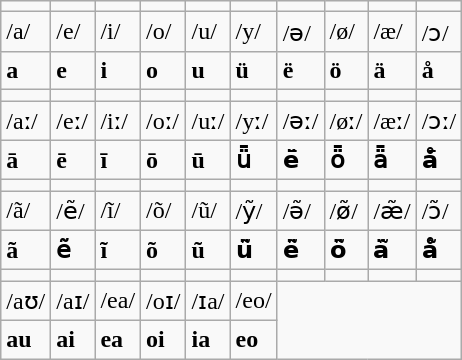<table class="wikitable">
<tr>
<td></td>
<td></td>
<td></td>
<td></td>
<td></td>
<td></td>
<td></td>
<td></td>
<td></td>
<td></td>
</tr>
<tr>
<td>/a/</td>
<td>/e/</td>
<td>/i/</td>
<td>/o/</td>
<td>/u/</td>
<td>/y/</td>
<td>/ə/</td>
<td>/ø/</td>
<td>/æ/</td>
<td>/ɔ/</td>
</tr>
<tr>
<td><strong>a</strong></td>
<td><strong>e</strong></td>
<td><strong>i</strong></td>
<td><strong>o</strong></td>
<td><strong>u</strong></td>
<td><strong>ü</strong></td>
<td><strong>ë</strong></td>
<td><strong>ö</strong></td>
<td><strong>ä</strong></td>
<td><strong>å</strong></td>
</tr>
<tr>
<td></td>
<td></td>
<td></td>
<td></td>
<td></td>
<td></td>
<td></td>
<td></td>
<td></td>
<td></td>
</tr>
<tr>
<td>/aː/</td>
<td>/eː/</td>
<td>/iː/</td>
<td>/oː/</td>
<td>/uː/</td>
<td>/yː/</td>
<td>/əː/</td>
<td>/øː/</td>
<td>/æː/</td>
<td>/ɔː/</td>
</tr>
<tr>
<td><strong>ā</strong></td>
<td><strong>ē</strong></td>
<td><strong>ī</strong></td>
<td><strong>ō</strong></td>
<td><strong>ū</strong></td>
<td><strong>ǖ</strong></td>
<td><strong>ë̄</strong></td>
<td><strong>ȫ</strong></td>
<td><strong>ǟ</strong></td>
<td><strong>å̄</strong></td>
</tr>
<tr>
<td></td>
<td></td>
<td></td>
<td></td>
<td></td>
<td></td>
<td></td>
<td></td>
<td></td>
<td></td>
</tr>
<tr>
<td>/ã/</td>
<td>/ẽ/</td>
<td>/ĩ/</td>
<td>/õ/</td>
<td>/ũ/</td>
<td>/ỹ/</td>
<td>/ə̃/</td>
<td>/ø̃/</td>
<td>/æ̃/</td>
<td>/ɔ̃/</td>
</tr>
<tr>
<td><strong>ã</strong></td>
<td><strong>ẽ</strong></td>
<td><strong>ĩ</strong></td>
<td><strong>õ</strong></td>
<td><strong>ũ</strong></td>
<td><strong>ü̃</strong></td>
<td><strong>ë̃</strong></td>
<td><strong>ö̃</strong></td>
<td><strong>ä̃</strong></td>
<td><strong>å̃</strong></td>
</tr>
<tr>
<td></td>
<td></td>
<td></td>
<td></td>
<td></td>
<td></td>
<td></td>
<td></td>
<td></td>
<td></td>
</tr>
<tr>
<td>/aʊ/</td>
<td>/aɪ/</td>
<td>/ea/</td>
<td>/oɪ/</td>
<td>/ɪa/</td>
<td>/eo/</td>
</tr>
<tr>
<td><strong>au</strong></td>
<td><strong>ai</strong></td>
<td><strong>ea</strong></td>
<td><strong>oi</strong></td>
<td><strong>ia</strong></td>
<td><strong>eo</strong></td>
</tr>
</table>
